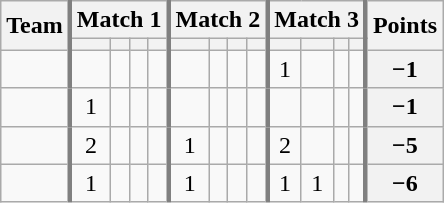<table class="wikitable sortable" style="text-align:center;">
<tr>
<th rowspan=2>Team</th>
<th colspan=4 style="border-left:3px solid gray">Match 1</th>
<th colspan=4 style="border-left:3px solid gray">Match 2</th>
<th colspan=4 style="border-left:3px solid gray">Match 3</th>
<th rowspan=2 style="border-left:3px solid gray">Points</th>
</tr>
<tr>
<th style="border-left:3px solid gray"></th>
<th></th>
<th></th>
<th></th>
<th style="border-left:3px solid gray"></th>
<th></th>
<th></th>
<th></th>
<th style="border-left:3px solid gray"></th>
<th></th>
<th></th>
<th></th>
</tr>
<tr>
<td align=left></td>
<td style="border-left:3px solid gray"></td>
<td></td>
<td></td>
<td></td>
<td style="border-left:3px solid gray"></td>
<td></td>
<td></td>
<td></td>
<td style="border-left:3px solid gray">1</td>
<td></td>
<td></td>
<td></td>
<th style="border-left:3px solid gray">−1</th>
</tr>
<tr>
<td align=left></td>
<td style="border-left:3px solid gray">1</td>
<td></td>
<td></td>
<td></td>
<td style="border-left:3px solid gray"></td>
<td></td>
<td></td>
<td></td>
<td style="border-left:3px solid gray"></td>
<td></td>
<td></td>
<td></td>
<th style="border-left:3px solid gray">−1</th>
</tr>
<tr>
<td align=left></td>
<td style="border-left:3px solid gray">2</td>
<td></td>
<td></td>
<td></td>
<td style="border-left:3px solid gray">1</td>
<td></td>
<td></td>
<td></td>
<td style="border-left:3px solid gray">2</td>
<td></td>
<td></td>
<td></td>
<th style="border-left:3px solid gray">−5</th>
</tr>
<tr>
<td align=left></td>
<td style="border-left:3px solid gray">1</td>
<td></td>
<td></td>
<td></td>
<td style="border-left:3px solid gray">1</td>
<td></td>
<td></td>
<td></td>
<td style="border-left:3px solid gray">1</td>
<td>1</td>
<td></td>
<td></td>
<th style="border-left:3px solid gray">−6</th>
</tr>
</table>
